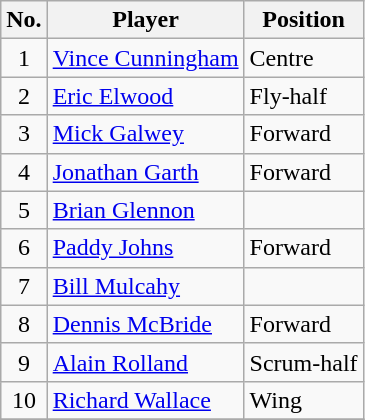<table class="wikitable sortable">
<tr>
<th>No.</th>
<th>Player</th>
<th>Position</th>
</tr>
<tr>
<td align=center>1</td>
<td><a href='#'>Vince Cunningham</a></td>
<td>Centre</td>
</tr>
<tr>
<td align=center>2</td>
<td><a href='#'>Eric Elwood</a></td>
<td>Fly-half</td>
</tr>
<tr>
<td align=center>3</td>
<td><a href='#'>Mick Galwey</a></td>
<td>Forward</td>
</tr>
<tr>
<td align=center>4</td>
<td><a href='#'>Jonathan Garth</a></td>
<td>Forward</td>
</tr>
<tr>
<td align=center>5</td>
<td><a href='#'>Brian Glennon</a></td>
<td></td>
</tr>
<tr>
<td align=center>6</td>
<td><a href='#'>Paddy Johns</a></td>
<td>Forward</td>
</tr>
<tr>
<td align=center>7</td>
<td><a href='#'>Bill Mulcahy</a></td>
<td></td>
</tr>
<tr>
<td align=center>8</td>
<td><a href='#'>Dennis McBride</a></td>
<td>Forward</td>
</tr>
<tr>
<td align=center>9</td>
<td><a href='#'>Alain Rolland</a></td>
<td>Scrum-half</td>
</tr>
<tr>
<td align=center>10</td>
<td><a href='#'>Richard Wallace</a></td>
<td>Wing</td>
</tr>
<tr>
</tr>
</table>
